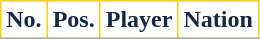<table class="wikitable sortable">
<tr>
<th style="background:#FFFFFF; color:#15284B; border:1px solid #FFCE00;" scope="col">No.</th>
<th style="background:#FFFFFF; color:#15284B; border:1px solid #FFCE00;" scope="col">Pos.</th>
<th style="background:#FFFFFF; color:#15284B; border:1px solid #FFCE00;" scope="col">Player</th>
<th style="background:#FFFFFF; color:#15284B; border:1px solid #FFCE00;" scope="col">Nation</th>
</tr>
<tr>
</tr>
</table>
